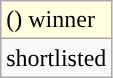<table class="wikitable">
<tr>
<td style="background:lightyellow">() winner</td>
</tr>
<tr>
<td>shortlisted</td>
</tr>
</table>
